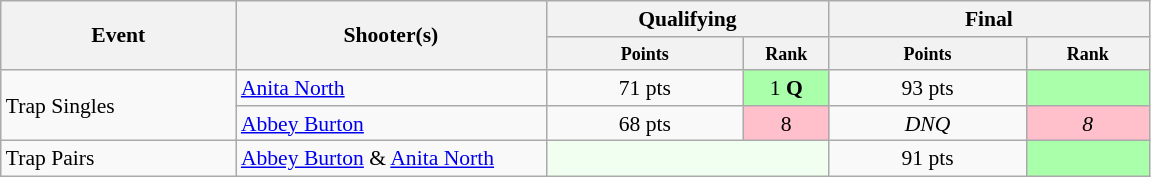<table class=wikitable style="font-size:90%">
<tr>
<th rowspan="2" style="width:150px;">Event</th>
<th rowspan="2" style="width:200px;">Shooter(s)</th>
<th colspan="2" style="width:175px;">Qualifying</th>
<th colspan="2" style="width:200px;">Final</th>
</tr>
<tr>
<th style="line-height:1em; width:125px;"><small>Points</small></th>
<th style="line-height:1em; width:50px;"><small>Rank</small></th>
<th style="line-height:1em; width:125px;"><small>Points</small></th>
<th style="line-height:1em; width:75px;"><small>Rank</small></th>
</tr>
<tr>
<td rowspan=2>Trap Singles</td>
<td><a href='#'>Anita North</a></td>
<td style="text-align:center;">71 pts</td>
<td style="text-align:center; background:#afa;">1 <strong>Q</strong></td>
<td style="text-align:center;">93 pts</td>
<td style="text-align:center; background:#afa;"></td>
</tr>
<tr>
<td><a href='#'>Abbey Burton</a></td>
<td style="text-align:center;">68 pts</td>
<td style="text-align:center; background:pink;">8</td>
<td style="text-align:center;"><em>DNQ</em></td>
<td style="text-align:center; background:pink;"><em>8</em></td>
</tr>
<tr>
<td>Trap Pairs</td>
<td><a href='#'>Abbey Burton</a> & <a href='#'>Anita North</a></td>
<td colspan="2" style="background:honeydew;"></td>
<td style="text-align:center;">91 pts</td>
<td style="text-align:center; background:#afa;"></td>
</tr>
</table>
